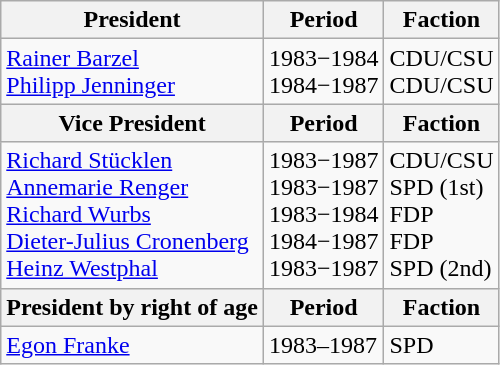<table class="wikitable">
<tr>
<th>President</th>
<th>Period</th>
<th>Faction</th>
</tr>
<tr>
<td><a href='#'>Rainer Barzel</a><br><a href='#'>Philipp Jenninger</a></td>
<td>1983−1984<br>1984−1987</td>
<td>CDU/CSU<br>CDU/CSU</td>
</tr>
<tr>
<th>Vice President</th>
<th>Period</th>
<th>Faction</th>
</tr>
<tr>
<td><a href='#'>Richard Stücklen</a><br><a href='#'>Annemarie Renger</a><br><a href='#'>Richard Wurbs</a><br><a href='#'>Dieter-Julius Cronenberg</a><br><a href='#'>Heinz Westphal</a></td>
<td>1983−1987<br>1983−1987<br>1983−1984<br>1984−1987<br>1983−1987</td>
<td>CDU/CSU<br>SPD (1st)<br>FDP<br>FDP<br>SPD (2nd)</td>
</tr>
<tr>
<th>President by right of age</th>
<th>Period</th>
<th>Faction</th>
</tr>
<tr>
<td><a href='#'>Egon Franke</a></td>
<td>1983–1987</td>
<td>SPD</td>
</tr>
</table>
